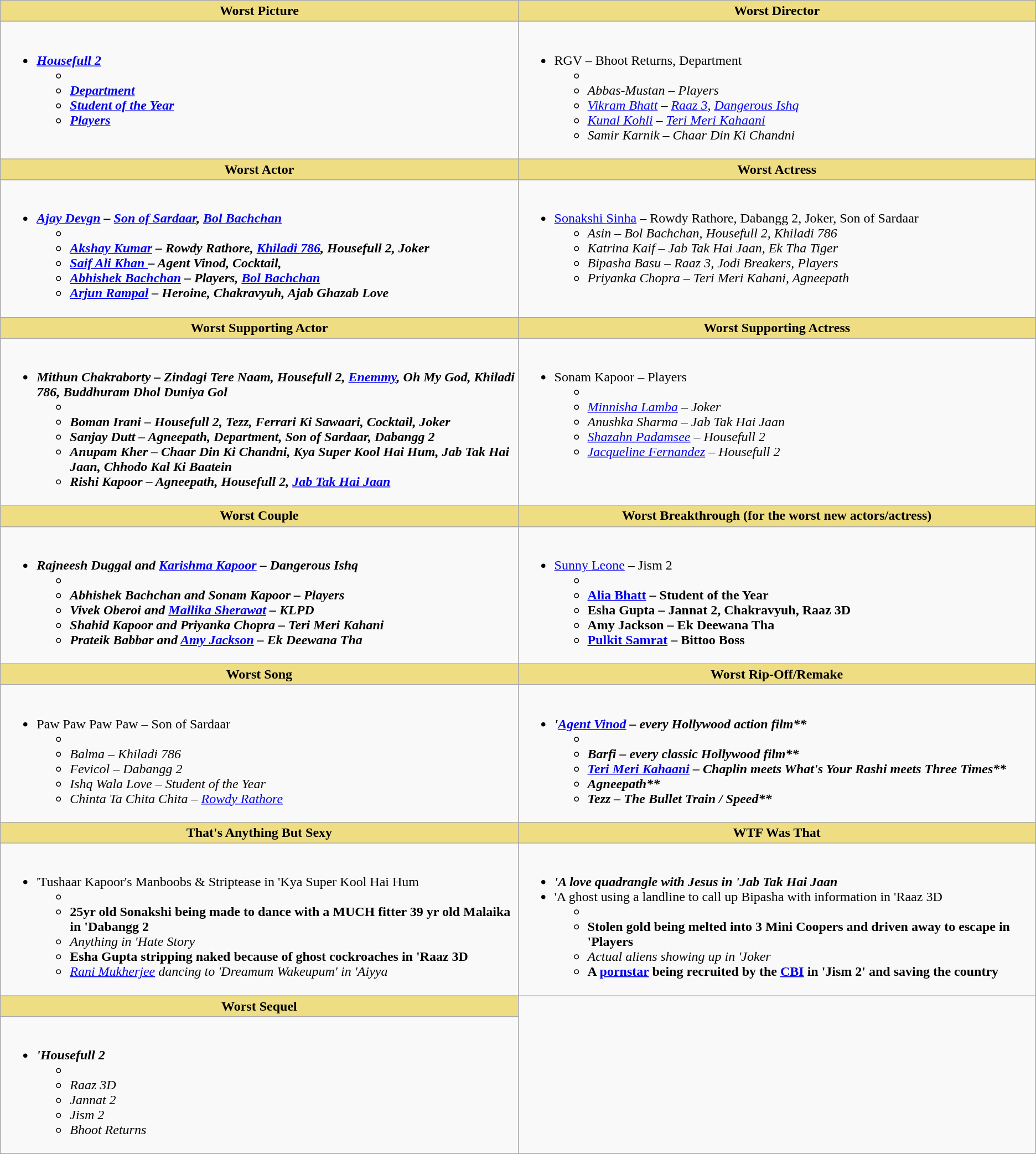<table class="wikitable">
<tr>
<th style="background:#EEDD82; width:50%">Worst Picture</th>
<th style="background:#EEDD82; width:50%">Worst Director</th>
</tr>
<tr>
<td valign="top"><br><ul><li><strong><em><a href='#'>Housefull 2</a><em> <strong><ul><li></li><li></em><a href='#'>Department</a><em></li><li></em><a href='#'>Student of the Year</a><em></li><li></em><a href='#'>Players</a><em></li></ul></li></ul></td>
<td valign="top"><br><ul><li></em></strong>RGV – Bhoot Returns, Department</em> </strong><ul><li></li><li><em>Abbas-Mustan – Players</em></li><li><em><a href='#'>Vikram Bhatt</a> – <a href='#'>Raaz 3</a>, <a href='#'>Dangerous Ishq</a></em></li><li><em><a href='#'>Kunal Kohli</a> – <a href='#'>Teri Meri Kahaani</a></em></li><li><em>Samir Karnik – Chaar Din Ki Chandni</em></li></ul></li></ul></td>
</tr>
<tr>
<th style="background:#EEDD82; width:50%">Worst Actor</th>
<th style="background:#EEDD82; width:50%">Worst Actress</th>
</tr>
<tr>
<td valign="top"><br><ul><li><strong><em><a href='#'>Ajay Devgn</a> – <a href='#'>Son of Sardaar</a>, <a href='#'>Bol Bachchan</a><em> <strong><ul><li></li><li></em><a href='#'>Akshay Kumar</a> – Rowdy Rathore, <a href='#'>Khiladi 786</a>, Housefull 2, Joker<em></li><li></em><a href='#'>Saif Ali Khan </a> – Agent Vinod, Cocktail, <em></li><li></em><a href='#'>Abhishek Bachchan</a> – Players, <a href='#'>Bol Bachchan</a><em></li><li></em><a href='#'>Arjun Rampal</a> – Heroine, Chakravyuh, Ajab Ghazab Love<em></li></ul></li></ul></td>
<td valign="top"><br><ul><li></em></strong><a href='#'>Sonakshi Sinha</a> – Rowdy Rathore, Dabangg 2, Joker, Son of Sardaar</em> </strong><ul><li><em>Asin – Bol Bachchan, Housefull 2, Khiladi 786</em></li><li><em>Katrina Kaif – Jab Tak Hai Jaan, Ek Tha Tiger</em></li><li><em>Bipasha Basu – Raaz 3, Jodi Breakers, Players</em></li><li><em>Priyanka Chopra – Teri Meri Kahani, Agneepath</em></li></ul></li></ul></td>
</tr>
<tr>
<th style="background:#EEDD82; width:50%">Worst Supporting Actor</th>
<th style="background:#EEDD82; width:50%">Worst Supporting Actress</th>
</tr>
<tr>
<td valign="top"><br><ul><li><strong><em>Mithun Chakraborty – Zindagi Tere Naam, Housefull 2, <a href='#'>Enemmy</a>, Oh My God, Khiladi 786, Buddhuram Dhol Duniya Gol<em> <strong><ul><li></li><li></em>Boman Irani – Housefull 2, Tezz, Ferrari Ki Sawaari, Cocktail, Joker<em></li><li></em>Sanjay Dutt – Agneepath, Department, Son of Sardaar, Dabangg 2<em></li><li></em>Anupam Kher – Chaar Din Ki Chandni, Kya Super Kool Hai Hum, Jab Tak Hai Jaan, Chhodo Kal Ki Baatein<em></li><li></em>Rishi Kapoor – Agneepath, Housefull 2, <a href='#'>Jab Tak Hai Jaan</a><em></li></ul></li></ul></td>
<td valign="top"><br><ul><li></em></strong>Sonam Kapoor – Players</em> </strong><ul><li></li><li><em><a href='#'>Minnisha Lamba</a> – Joker</em></li><li><em>Anushka Sharma – Jab Tak Hai Jaan</em></li><li><em><a href='#'>Shazahn Padamsee</a> – Housefull 2</em></li><li><em><a href='#'>Jacqueline Fernandez</a> – Housefull 2</em></li></ul></li></ul></td>
</tr>
<tr>
<th style="background:#EEDD82; width:50%">Worst Couple</th>
<th style="background:#EEDD82; width:50%">Worst Breakthrough (for the worst new actors/actress)</th>
</tr>
<tr>
<td valign="top"><br><ul><li><strong><em>Rajneesh Duggal and <a href='#'>Karishma Kapoor</a> – Dangerous Ishq<em> <strong><ul><li></li><li></em>Abhishek Bachchan and Sonam Kapoor – Players<em></li><li></em>Vivek Oberoi and <a href='#'>Mallika Sherawat</a> – KLPD<em></li><li></em>Shahid Kapoor and Priyanka Chopra – Teri Meri Kahani<em></li><li></em>Prateik Babbar and <a href='#'>Amy Jackson</a> – Ek Deewana Tha<em></li></ul></li></ul></td>
<td valign="top"><br><ul><li></em></strong><a href='#'>Sunny Leone</a> – Jism 2<strong><em><ul><li></li><li></em><a href='#'>Alia Bhatt</a> – Student of the Year<em></li><li></em>Esha Gupta – Jannat 2, Chakravyuh, Raaz 3D<em></li><li></em>Amy Jackson – Ek Deewana Tha<em></li><li></em><a href='#'>Pulkit Samrat</a> – Bittoo Boss<em></li></ul></li></ul></td>
</tr>
<tr>
<th style="background:#EEDD82; width:50%">Worst Song</th>
<th style="background:#EEDD82; width:50%">Worst Rip-Off/Remake</th>
</tr>
<tr>
<td valign="top"><br><ul><li></em></strong>Paw Paw Paw Paw – Son of Sardaar</em> </strong><ul><li></li><li><em>Balma – Khiladi 786</em></li><li><em>Fevicol – Dabangg 2</em></li><li><em>Ishq Wala Love – Student of the Year</em></li><li><em>Chinta Ta Chita Chita – <a href='#'>Rowdy Rathore</a></em></li></ul></li></ul></td>
<td valign="top"><br><ul><li><strong><em>'<a href='#'>Agent Vinod</a> – every Hollywood action film**<em> <strong><ul><li></li><li></em>Barfi – every classic Hollywood film**<em></li><li></em><a href='#'>Teri Meri Kahaani</a> – Chaplin meets What's Your Rashi meets Three Times**<em></li><li></em>Agneepath**<em></li><li></em>Tezz – The Bullet Train / Speed**<em></li></ul></li></ul></td>
</tr>
<tr>
<th style="background:#EEDD82; width:50%">That's Anything But Sexy</th>
<th style="background:#EEDD82; width:50%">WTF Was That</th>
</tr>
<tr>
<td valign="top"><br><ul><li></em></strong>'Tushaar Kapoor's Manboobs & Striptease in 'Kya Super Kool Hai Hum</strong> <strong><ul><li></li><li></em>25yr old Sonakshi being made to dance with a MUCH fitter 39 yr old Malaika in 'Dabangg 2</strong></li><li><em>Anything in 'Hate Story<strong></li><li></em>Esha Gupta stripping naked because of ghost cockroaches in 'Raaz 3D</strong></li><li><em><a href='#'>Rani Mukherjee</a> dancing to 'Dreamum Wakeupum' in 'Aiyya<strong></li></ul></li></ul></td>
<td valign="top"><br><ul><li><strong><em>'A love quadrangle with Jesus in 'Jab Tak Hai Jaan</strong> <strong></li><li></em></strong>'A ghost using a landline to call up Bipasha with information in 'Raaz 3D</strong> <strong><ul><li></li><li></em>Stolen gold being melted into 3 Mini Coopers and driven away to escape in 'Players</strong></li><li><em>Actual aliens showing up in 'Joker<strong></li><li></em>A <a href='#'>pornstar</a> being recruited by the <a href='#'>CBI</a> in 'Jism 2' and saving the country<em></li></ul></li></ul></td>
</tr>
<tr>
<th style="background:#EEDD82; width:50%">Worst Sequel</th>
</tr>
<tr>
<td valign="top"><br><ul><li><strong><em>'Housefull 2</em> </strong><ul><li></li><li><em>Raaz 3D</em></li><li><em>Jannat 2</em></li><li><em>Jism 2</em></li><li><em>Bhoot Returns</em></li></ul></li></ul></td>
</tr>
</table>
